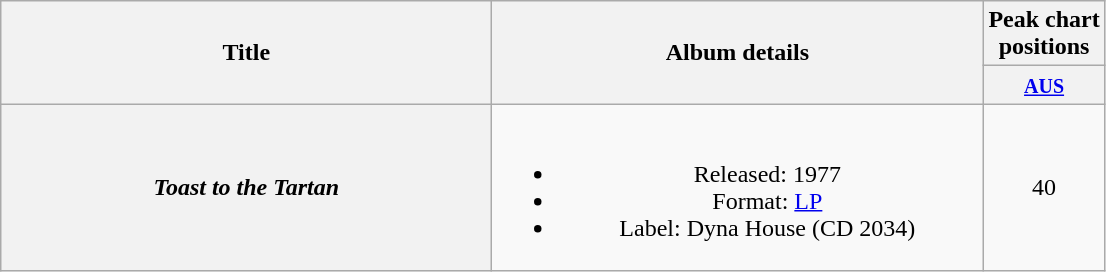<table class="wikitable plainrowheaders" style="text-align:center;" border="1">
<tr>
<th scope="col" rowspan="2" style="width:20em;">Title</th>
<th scope="col" rowspan="2" style="width:20em;">Album details</th>
<th scope="col" colspan="1">Peak chart<br>positions</th>
</tr>
<tr>
<th scope="col" style="text-align:center;"><small><a href='#'>AUS</a></small><br></th>
</tr>
<tr>
<th scope="row"><em>Toast to the Tartan</em></th>
<td><br><ul><li>Released: 1977</li><li>Format: <a href='#'>LP</a></li><li>Label: Dyna House (CD 2034)</li></ul></td>
<td align="center">40</td>
</tr>
</table>
